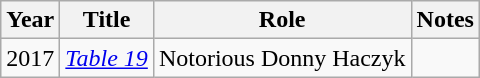<table class="wikitable">
<tr>
<th>Year</th>
<th>Title</th>
<th>Role</th>
<th>Notes</th>
</tr>
<tr>
<td>2017</td>
<td><em><a href='#'>Table 19</a></em></td>
<td>Notorious Donny Haczyk</td>
<td></td>
</tr>
</table>
